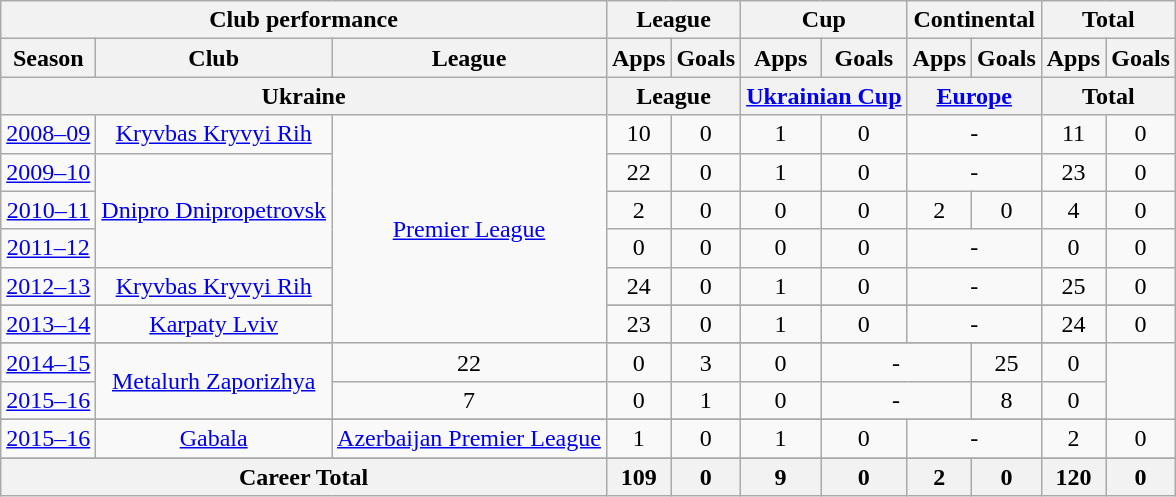<table class="wikitable" style="text-align:center">
<tr>
<th colspan=3>Club performance</th>
<th colspan=2>League</th>
<th colspan=2>Cup</th>
<th colspan=2>Continental</th>
<th colspan=2>Total</th>
</tr>
<tr>
<th>Season</th>
<th>Club</th>
<th>League</th>
<th>Apps</th>
<th>Goals</th>
<th>Apps</th>
<th>Goals</th>
<th>Apps</th>
<th>Goals</th>
<th>Apps</th>
<th>Goals</th>
</tr>
<tr>
<th colspan=3>Ukraine</th>
<th colspan=2>League</th>
<th colspan=2><a href='#'>Ukrainian Cup</a></th>
<th colspan=2><a href='#'>Europe</a></th>
<th colspan=2>Total</th>
</tr>
<tr align=center>
<td><a href='#'>2008–09</a></td>
<td><a href='#'>Kryvbas Kryvyi Rih</a></td>
<td rowspan="8"><a href='#'>Premier League</a></td>
<td>10</td>
<td>0</td>
<td>1</td>
<td>0</td>
<td colspan="2">-</td>
<td>11</td>
<td>0</td>
</tr>
<tr align=center>
<td><a href='#'>2009–10</a></td>
<td rowspan="3"><a href='#'>Dnipro Dnipropetrovsk</a></td>
<td>22</td>
<td>0</td>
<td>1</td>
<td>0</td>
<td colspan="2">-</td>
<td>23</td>
<td>0</td>
</tr>
<tr align=center>
<td><a href='#'>2010–11</a></td>
<td>2</td>
<td>0</td>
<td>0</td>
<td>0</td>
<td>2</td>
<td>0</td>
<td>4</td>
<td>0</td>
</tr>
<tr align=center>
<td><a href='#'>2011–12</a></td>
<td>0</td>
<td>0</td>
<td>0</td>
<td>0</td>
<td colspan="2">-</td>
<td>0</td>
<td>0</td>
</tr>
<tr align=center>
<td><a href='#'>2012–13</a></td>
<td rowspan="1"><a href='#'>Kryvbas Kryvyi Rih</a></td>
<td>24</td>
<td>0</td>
<td>1</td>
<td>0</td>
<td colspan="2">-</td>
<td>25</td>
<td>0</td>
</tr>
<tr>
</tr>
<tr align=center>
<td><a href='#'>2013–14</a></td>
<td rowspan="1"><a href='#'>Karpaty Lviv</a></td>
<td>23</td>
<td>0</td>
<td>1</td>
<td>0</td>
<td colspan="2">-</td>
<td>24</td>
<td>0</td>
</tr>
<tr>
</tr>
<tr align=center>
<td><a href='#'>2014–15</a></td>
<td rowspan="2"><a href='#'>Metalurh Zaporizhya</a></td>
<td>22</td>
<td>0</td>
<td>3</td>
<td>0</td>
<td colspan="2">-</td>
<td>25</td>
<td>0</td>
</tr>
<tr align=center>
<td><a href='#'>2015–16</a></td>
<td>7</td>
<td>0</td>
<td>1</td>
<td>0</td>
<td colspan="2">-</td>
<td>8</td>
<td>0</td>
</tr>
<tr>
</tr>
<tr align=center>
<td><a href='#'>2015–16</a></td>
<td rowspan="1"><a href='#'>Gabala</a></td>
<td rowspan="1"><a href='#'>Azerbaijan Premier League</a></td>
<td>1</td>
<td>0</td>
<td>1</td>
<td>0</td>
<td colspan="2">-</td>
<td>2</td>
<td>0</td>
</tr>
<tr>
</tr>
<tr>
<th colspan="3">Career Total</th>
<th>109</th>
<th>0</th>
<th>9</th>
<th>0</th>
<th>2</th>
<th>0</th>
<th>120</th>
<th>0</th>
</tr>
</table>
